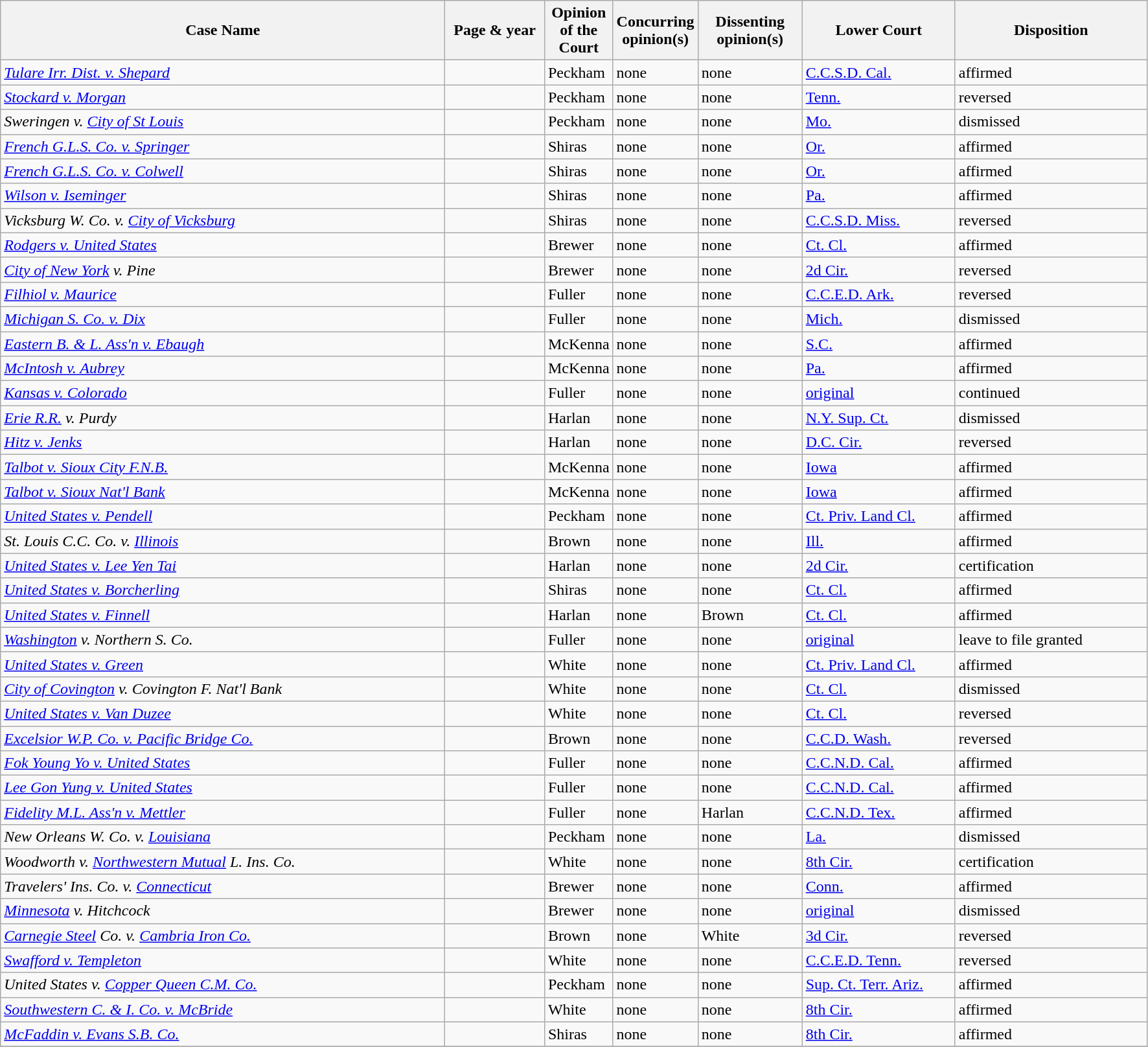<table class="wikitable sortable">
<tr>
<th scope="col" style="width: 450px;">Case Name</th>
<th scope="col" style="width: 95px;">Page & year</th>
<th scope="col" style="width: 10px;">Opinion of the Court</th>
<th scope="col" style="width: 10px;">Concurring opinion(s)</th>
<th scope="col" style="width: 100px;">Dissenting opinion(s)</th>
<th scope="col" style="width: 150px;">Lower Court</th>
<th scope="col" style="width: 190px;">Disposition</th>
</tr>
<tr>
<td><em><a href='#'>Tulare Irr. Dist. v. Shepard</a></em></td>
<td align="right"></td>
<td>Peckham</td>
<td>none</td>
<td>none</td>
<td><a href='#'>C.C.S.D. Cal.</a></td>
<td>affirmed</td>
</tr>
<tr>
<td><em><a href='#'>Stockard v. Morgan</a></em></td>
<td align="right"></td>
<td>Peckham</td>
<td>none</td>
<td>none</td>
<td><a href='#'>Tenn.</a></td>
<td>reversed</td>
</tr>
<tr>
<td><em>Sweringen v. <a href='#'>City of St Louis</a></em></td>
<td align="right"></td>
<td>Peckham</td>
<td>none</td>
<td>none</td>
<td><a href='#'>Mo.</a></td>
<td>dismissed</td>
</tr>
<tr>
<td><em><a href='#'>French G.L.S. Co. v. Springer</a></em></td>
<td align="right"></td>
<td>Shiras</td>
<td>none</td>
<td>none</td>
<td><a href='#'>Or.</a></td>
<td>affirmed</td>
</tr>
<tr>
<td><em><a href='#'>French G.L.S. Co. v. Colwell</a></em></td>
<td align="right"></td>
<td>Shiras</td>
<td>none</td>
<td>none</td>
<td><a href='#'>Or.</a></td>
<td>affirmed</td>
</tr>
<tr>
<td><em><a href='#'>Wilson v. Iseminger</a></em></td>
<td align="right"></td>
<td>Shiras</td>
<td>none</td>
<td>none</td>
<td><a href='#'>Pa.</a></td>
<td>affirmed</td>
</tr>
<tr>
<td><em>Vicksburg W. Co. v. <a href='#'>City of Vicksburg</a></em></td>
<td align="right"></td>
<td>Shiras</td>
<td>none</td>
<td>none</td>
<td><a href='#'>C.C.S.D. Miss.</a></td>
<td>reversed</td>
</tr>
<tr>
<td><em><a href='#'>Rodgers v. United States</a></em></td>
<td align="right"></td>
<td>Brewer</td>
<td>none</td>
<td>none</td>
<td><a href='#'>Ct. Cl.</a></td>
<td>affirmed</td>
</tr>
<tr>
<td><em><a href='#'>City of New York</a> v. Pine</em></td>
<td align="right"></td>
<td>Brewer</td>
<td>none</td>
<td>none</td>
<td><a href='#'>2d Cir.</a></td>
<td>reversed</td>
</tr>
<tr>
<td><em><a href='#'>Filhiol v. Maurice</a></em></td>
<td align="right"></td>
<td>Fuller</td>
<td>none</td>
<td>none</td>
<td><a href='#'>C.C.E.D. Ark.</a></td>
<td>reversed</td>
</tr>
<tr>
<td><em><a href='#'>Michigan S. Co. v. Dix</a></em></td>
<td align="right"></td>
<td>Fuller</td>
<td>none</td>
<td>none</td>
<td><a href='#'>Mich.</a></td>
<td>dismissed</td>
</tr>
<tr>
<td><em><a href='#'>Eastern B. & L. Ass'n v. Ebaugh</a></em></td>
<td align="right"></td>
<td>McKenna</td>
<td>none</td>
<td>none</td>
<td><a href='#'>S.C.</a></td>
<td>affirmed</td>
</tr>
<tr>
<td><em><a href='#'>McIntosh v. Aubrey</a></em></td>
<td align="right"></td>
<td>McKenna</td>
<td>none</td>
<td>none</td>
<td><a href='#'>Pa.</a></td>
<td>affirmed</td>
</tr>
<tr>
<td><em><a href='#'>Kansas v. Colorado</a></em></td>
<td align="right"></td>
<td>Fuller</td>
<td>none</td>
<td>none</td>
<td><a href='#'>original</a></td>
<td>continued</td>
</tr>
<tr>
<td><em><a href='#'>Erie R.R.</a> v. Purdy</em></td>
<td align="right"></td>
<td>Harlan</td>
<td>none</td>
<td>none</td>
<td><a href='#'>N.Y. Sup. Ct.</a></td>
<td>dismissed</td>
</tr>
<tr>
<td><em><a href='#'>Hitz v. Jenks</a></em></td>
<td align="right"></td>
<td>Harlan</td>
<td>none</td>
<td>none</td>
<td><a href='#'>D.C. Cir.</a></td>
<td>reversed</td>
</tr>
<tr>
<td><em><a href='#'>Talbot v. Sioux City F.N.B.</a></em></td>
<td align="right"></td>
<td>McKenna</td>
<td>none</td>
<td>none</td>
<td><a href='#'>Iowa</a></td>
<td>affirmed</td>
</tr>
<tr>
<td><em><a href='#'>Talbot v. Sioux Nat'l Bank</a></em></td>
<td align="right"></td>
<td>McKenna</td>
<td>none</td>
<td>none</td>
<td><a href='#'>Iowa</a></td>
<td>affirmed</td>
</tr>
<tr>
<td><em><a href='#'>United States v. Pendell</a></em></td>
<td align="right"></td>
<td>Peckham</td>
<td>none</td>
<td>none</td>
<td><a href='#'>Ct. Priv. Land Cl.</a></td>
<td>affirmed</td>
</tr>
<tr>
<td><em>St. Louis C.C. Co. v. <a href='#'>Illinois</a></em></td>
<td align="right"></td>
<td>Brown</td>
<td>none</td>
<td>none</td>
<td><a href='#'>Ill.</a></td>
<td>affirmed</td>
</tr>
<tr>
<td><em><a href='#'>United States v. Lee Yen Tai</a></em></td>
<td align="right"></td>
<td>Harlan</td>
<td>none</td>
<td>none</td>
<td><a href='#'>2d Cir.</a></td>
<td>certification</td>
</tr>
<tr>
<td><em><a href='#'>United States v. Borcherling</a></em></td>
<td align="right"></td>
<td>Shiras</td>
<td>none</td>
<td>none</td>
<td><a href='#'>Ct. Cl.</a></td>
<td>affirmed</td>
</tr>
<tr>
<td><em><a href='#'>United States v. Finnell</a></em></td>
<td align="right"></td>
<td>Harlan</td>
<td>none</td>
<td>Brown</td>
<td><a href='#'>Ct. Cl.</a></td>
<td>affirmed</td>
</tr>
<tr>
<td><em><a href='#'>Washington</a> v. Northern S. Co.</em></td>
<td align="right"></td>
<td>Fuller</td>
<td>none</td>
<td>none</td>
<td><a href='#'>original</a></td>
<td>leave to file granted</td>
</tr>
<tr>
<td><em><a href='#'>United States v. Green</a></em></td>
<td align="right"></td>
<td>White</td>
<td>none</td>
<td>none</td>
<td><a href='#'>Ct. Priv. Land Cl.</a></td>
<td>affirmed</td>
</tr>
<tr>
<td><em><a href='#'>City of Covington</a> v. Covington F. Nat'l Bank</em></td>
<td align="right"></td>
<td>White</td>
<td>none</td>
<td>none</td>
<td><a href='#'>Ct. Cl.</a></td>
<td>dismissed</td>
</tr>
<tr>
<td><em><a href='#'>United States v. Van Duzee</a></em></td>
<td align="right"></td>
<td>White</td>
<td>none</td>
<td>none</td>
<td><a href='#'>Ct. Cl.</a></td>
<td>reversed</td>
</tr>
<tr>
<td><em><a href='#'>Excelsior W.P. Co. v. Pacific Bridge Co.</a></em></td>
<td align="right"></td>
<td>Brown</td>
<td>none</td>
<td>none</td>
<td><a href='#'>C.C.D. Wash.</a></td>
<td>reversed</td>
</tr>
<tr>
<td><em><a href='#'>Fok Young Yo v. United States</a></em></td>
<td align="right"></td>
<td>Fuller</td>
<td>none</td>
<td>none</td>
<td><a href='#'>C.C.N.D. Cal.</a></td>
<td>affirmed</td>
</tr>
<tr>
<td><em><a href='#'>Lee Gon Yung v. United States</a></em></td>
<td align="right"></td>
<td>Fuller</td>
<td>none</td>
<td>none</td>
<td><a href='#'>C.C.N.D. Cal.</a></td>
<td>affirmed</td>
</tr>
<tr>
<td><em><a href='#'>Fidelity M.L. Ass'n v. Mettler</a></em></td>
<td align="right"></td>
<td>Fuller</td>
<td>none</td>
<td>Harlan</td>
<td><a href='#'>C.C.N.D. Tex.</a></td>
<td>affirmed</td>
</tr>
<tr>
<td><em>New Orleans W. Co. v. <a href='#'>Louisiana</a></em></td>
<td align="right"></td>
<td>Peckham</td>
<td>none</td>
<td>none</td>
<td><a href='#'>La.</a></td>
<td>dismissed</td>
</tr>
<tr>
<td><em>Woodworth v. <a href='#'>Northwestern Mutual</a> L. Ins. Co.</em></td>
<td align="right"></td>
<td>White</td>
<td>none</td>
<td>none</td>
<td><a href='#'>8th Cir.</a></td>
<td>certification</td>
</tr>
<tr>
<td><em>Travelers' Ins. Co. v. <a href='#'>Connecticut</a></em></td>
<td align="right"></td>
<td>Brewer</td>
<td>none</td>
<td>none</td>
<td><a href='#'>Conn.</a></td>
<td>affirmed</td>
</tr>
<tr>
<td><em><a href='#'>Minnesota</a> v. Hitchcock</em></td>
<td align="right"></td>
<td>Brewer</td>
<td>none</td>
<td>none</td>
<td><a href='#'>original</a></td>
<td>dismissed</td>
</tr>
<tr>
<td><em><a href='#'>Carnegie Steel</a> Co. v. <a href='#'>Cambria Iron Co.</a></em></td>
<td align="right"></td>
<td>Brown</td>
<td>none</td>
<td>White</td>
<td><a href='#'>3d Cir.</a></td>
<td>reversed</td>
</tr>
<tr>
<td><em><a href='#'>Swafford v. Templeton</a></em></td>
<td align="right"></td>
<td>White</td>
<td>none</td>
<td>none</td>
<td><a href='#'>C.C.E.D. Tenn.</a></td>
<td>reversed</td>
</tr>
<tr>
<td><em>United States v. <a href='#'>Copper Queen C.M. Co.</a></em></td>
<td align="right"></td>
<td>Peckham</td>
<td>none</td>
<td>none</td>
<td><a href='#'>Sup. Ct. Terr. Ariz.</a></td>
<td>affirmed</td>
</tr>
<tr>
<td><em><a href='#'>Southwestern C. & I. Co. v. McBride</a></em></td>
<td align="right"></td>
<td>White</td>
<td>none</td>
<td>none</td>
<td><a href='#'>8th Cir.</a></td>
<td>affirmed</td>
</tr>
<tr>
<td><em><a href='#'>McFaddin v. Evans S.B. Co.</a></em></td>
<td align="right"></td>
<td>Shiras</td>
<td>none</td>
<td>none</td>
<td><a href='#'>8th Cir.</a></td>
<td>affirmed</td>
</tr>
<tr>
</tr>
</table>
